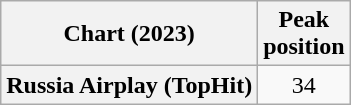<table class="wikitable plainrowheaders" style="text-align:center">
<tr>
<th scope="col">Chart (2023)</th>
<th scope="col">Peak<br>position</th>
</tr>
<tr>
<th scope="row">Russia Airplay (TopHit)</th>
<td>34</td>
</tr>
</table>
